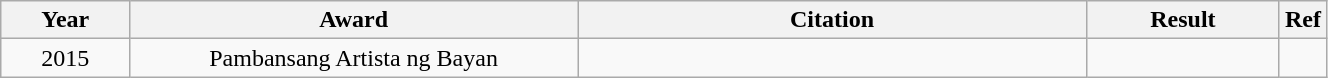<table width="70%" class="wikitable sortable">
<tr>
<th width="10%">Year</th>
<th width="35%">Award</th>
<th width="40%">Citation</th>
<th width="15%">Result</th>
<th width="15%">Ref</th>
</tr>
<tr>
<td align="center">2015</td>
<td align="center">Pambansang Artista ng Bayan</td>
<td align="center"></td>
<td></td>
<td></td>
</tr>
</table>
